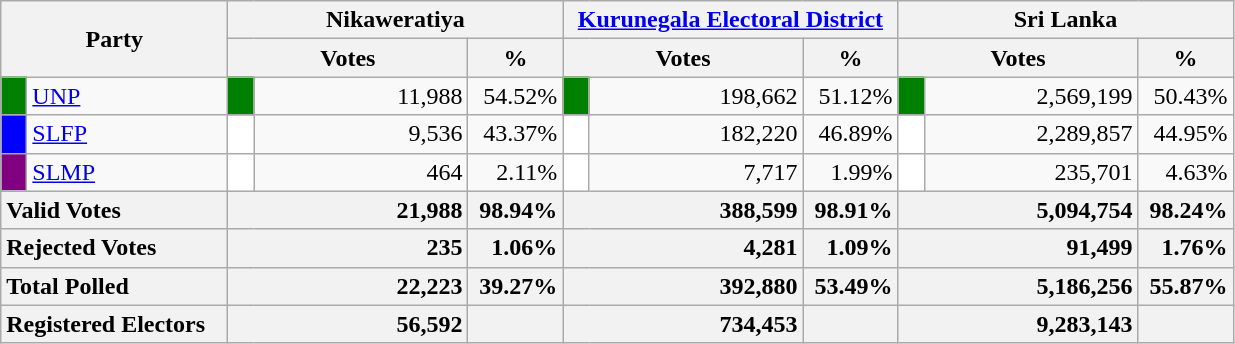<table class="wikitable">
<tr>
<th colspan="2" width="144px"rowspan="2">Party</th>
<th colspan="3" width="216px">Nikaweratiya</th>
<th colspan="3" width="216px"><a href='#'>Kurunegala Electoral District</a></th>
<th colspan="3" width="216px">Sri Lanka</th>
</tr>
<tr>
<th colspan="2" width="144px">Votes</th>
<th>%</th>
<th colspan="2" width="144px">Votes</th>
<th>%</th>
<th colspan="2" width="144px">Votes</th>
<th>%</th>
</tr>
<tr>
<td style="background-color:green;" width="10px"></td>
<td style="text-align:left;"><a href='#'>UNP</a></td>
<td style="background-color:green;" width="10px"></td>
<td style="text-align:right;">11,988</td>
<td style="text-align:right;">54.52%</td>
<td style="background-color:green;" width="10px"></td>
<td style="text-align:right;">198,662</td>
<td style="text-align:right;">51.12%</td>
<td style="background-color:green;" width="10px"></td>
<td style="text-align:right;">2,569,199</td>
<td style="text-align:right;">50.43%</td>
</tr>
<tr>
<td style="background-color:blue;" width="10px"></td>
<td style="text-align:left;"><a href='#'>SLFP</a></td>
<td style="background-color:white;" width="10px"></td>
<td style="text-align:right;">9,536</td>
<td style="text-align:right;">43.37%</td>
<td style="background-color:white;" width="10px"></td>
<td style="text-align:right;">182,220</td>
<td style="text-align:right;">46.89%</td>
<td style="background-color:white;" width="10px"></td>
<td style="text-align:right;">2,289,857</td>
<td style="text-align:right;">44.95%</td>
</tr>
<tr>
<td style="background-color:purple;" width="10px"></td>
<td style="text-align:left;"><a href='#'>SLMP</a></td>
<td style="background-color:white;" width="10px"></td>
<td style="text-align:right;">464</td>
<td style="text-align:right;">2.11%</td>
<td style="background-color:white;" width="10px"></td>
<td style="text-align:right;">7,717</td>
<td style="text-align:right;">1.99%</td>
<td style="background-color:white;" width="10px"></td>
<td style="text-align:right;">235,701</td>
<td style="text-align:right;">4.63%</td>
</tr>
<tr>
<th colspan="2" width="144px"style="text-align:left;">Valid Votes</th>
<th style="text-align:right;"colspan="2" width="144px">21,988</th>
<th style="text-align:right;">98.94%</th>
<th style="text-align:right;"colspan="2" width="144px">388,599</th>
<th style="text-align:right;">98.91%</th>
<th style="text-align:right;"colspan="2" width="144px">5,094,754</th>
<th style="text-align:right;">98.24%</th>
</tr>
<tr>
<th colspan="2" width="144px"style="text-align:left;">Rejected Votes</th>
<th style="text-align:right;"colspan="2" width="144px">235</th>
<th style="text-align:right;">1.06%</th>
<th style="text-align:right;"colspan="2" width="144px">4,281</th>
<th style="text-align:right;">1.09%</th>
<th style="text-align:right;"colspan="2" width="144px">91,499</th>
<th style="text-align:right;">1.76%</th>
</tr>
<tr>
<th colspan="2" width="144px"style="text-align:left;">Total Polled</th>
<th style="text-align:right;"colspan="2" width="144px">22,223</th>
<th style="text-align:right;">39.27%</th>
<th style="text-align:right;"colspan="2" width="144px">392,880</th>
<th style="text-align:right;">53.49%</th>
<th style="text-align:right;"colspan="2" width="144px">5,186,256</th>
<th style="text-align:right;">55.87%</th>
</tr>
<tr>
<th colspan="2" width="144px"style="text-align:left;">Registered Electors</th>
<th style="text-align:right;"colspan="2" width="144px">56,592</th>
<th></th>
<th style="text-align:right;"colspan="2" width="144px">734,453</th>
<th></th>
<th style="text-align:right;"colspan="2" width="144px">9,283,143</th>
<th></th>
</tr>
</table>
